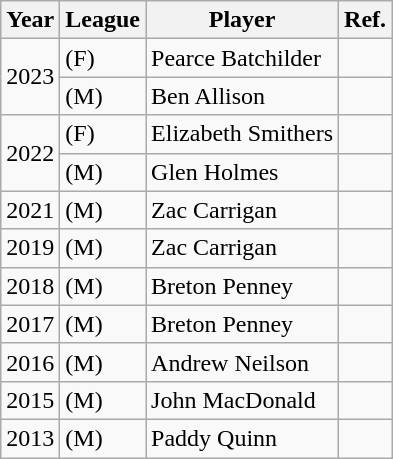<table class="wikitable">
<tr>
<th>Year</th>
<th>League</th>
<th>Player</th>
<th>Ref.</th>
</tr>
<tr>
<td rowspan="2">2023</td>
<td>(F)</td>
<td>Pearce Batchilder</td>
<td></td>
</tr>
<tr>
<td>(M)</td>
<td>Ben Allison</td>
<td></td>
</tr>
<tr>
<td rowspan="2">2022</td>
<td>(F)</td>
<td>Elizabeth Smithers</td>
<td></td>
</tr>
<tr>
<td>(M)</td>
<td>Glen Holmes</td>
<td></td>
</tr>
<tr>
<td>2021</td>
<td>(M)</td>
<td>Zac Carrigan</td>
<td></td>
</tr>
<tr>
<td>2019</td>
<td>(M)</td>
<td>Zac Carrigan</td>
<td></td>
</tr>
<tr>
<td>2018</td>
<td>(M)</td>
<td>Breton Penney</td>
<td></td>
</tr>
<tr>
<td>2017</td>
<td>(M)</td>
<td>Breton Penney</td>
<td></td>
</tr>
<tr>
<td>2016</td>
<td>(M)</td>
<td>Andrew Neilson</td>
<td></td>
</tr>
<tr>
<td>2015</td>
<td>(M)</td>
<td>John MacDonald</td>
<td></td>
</tr>
<tr>
<td>2013</td>
<td>(M)</td>
<td>Paddy Quinn</td>
<td></td>
</tr>
</table>
